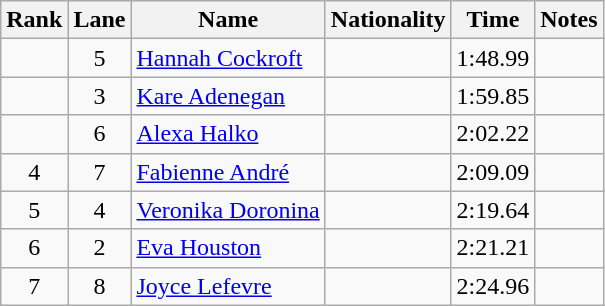<table class="wikitable sortable" style="text-align:center">
<tr>
<th>Rank</th>
<th>Lane</th>
<th>Name</th>
<th>Nationality</th>
<th>Time</th>
<th>Notes</th>
</tr>
<tr>
<td></td>
<td>5</td>
<td align="left"><a href='#'>Hannah Cockroft</a></td>
<td align="left"></td>
<td>1:48.99</td>
<td></td>
</tr>
<tr>
<td></td>
<td>3</td>
<td align="left"><a href='#'>Kare Adenegan</a></td>
<td align="left"></td>
<td>1:59.85</td>
<td></td>
</tr>
<tr>
<td></td>
<td>6</td>
<td align="left"><a href='#'>Alexa Halko</a></td>
<td align="left"></td>
<td>2:02.22</td>
<td></td>
</tr>
<tr>
<td>4</td>
<td>7</td>
<td align="left"><a href='#'>Fabienne André</a></td>
<td align="left"></td>
<td>2:09.09</td>
<td></td>
</tr>
<tr>
<td>5</td>
<td>4</td>
<td align="left"><a href='#'>Veronika Doronina</a></td>
<td align="left"></td>
<td>2:19.64</td>
<td></td>
</tr>
<tr>
<td>6</td>
<td>2</td>
<td align="left"><a href='#'>Eva Houston</a></td>
<td align="left"></td>
<td>2:21.21</td>
<td></td>
</tr>
<tr>
<td>7</td>
<td>8</td>
<td align="left"><a href='#'>Joyce Lefevre</a></td>
<td align="left"></td>
<td>2:24.96</td>
<td></td>
</tr>
</table>
